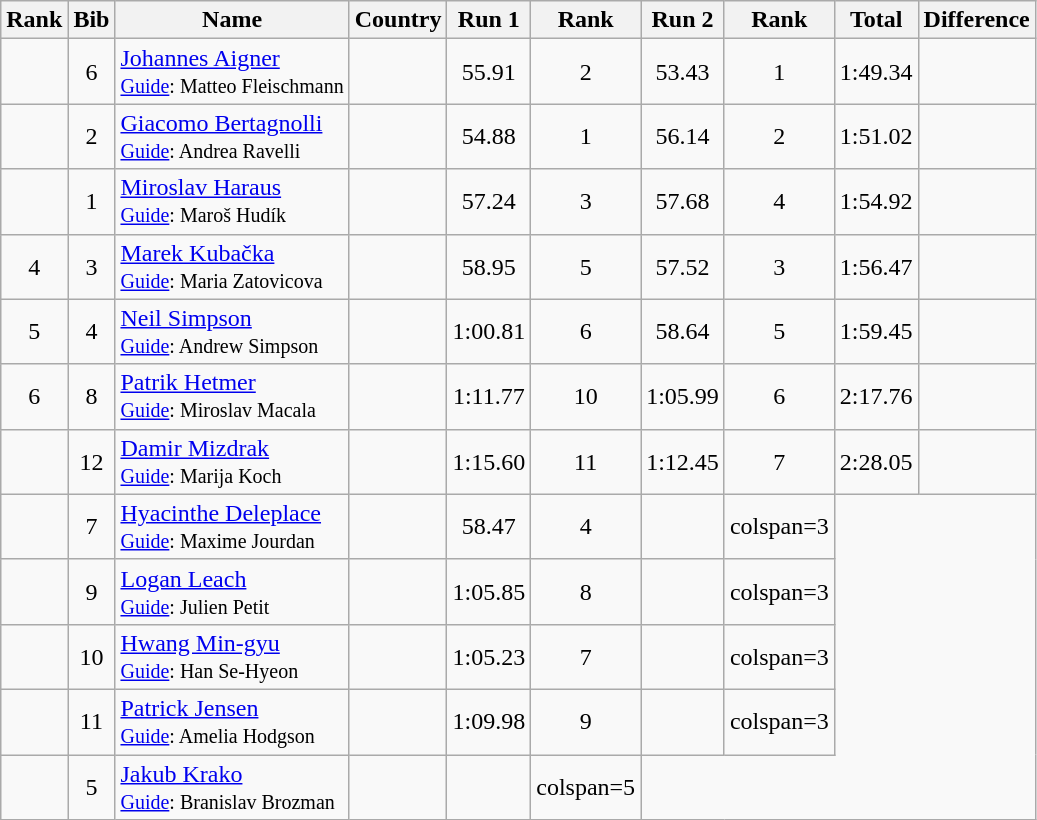<table class="wikitable sortable" style="text-align:center">
<tr>
<th>Rank</th>
<th>Bib</th>
<th>Name</th>
<th>Country</th>
<th>Run 1</th>
<th>Rank</th>
<th>Run 2</th>
<th>Rank</th>
<th>Total</th>
<th>Difference</th>
</tr>
<tr>
<td></td>
<td>6</td>
<td align="left"><a href='#'>Johannes Aigner</a><br><small><a href='#'>Guide</a>: Matteo Fleischmann</small></td>
<td align="left"></td>
<td>55.91</td>
<td>2</td>
<td>53.43</td>
<td>1</td>
<td>1:49.34</td>
<td></td>
</tr>
<tr>
<td></td>
<td>2</td>
<td align="left"><a href='#'>Giacomo Bertagnolli</a><br><small><a href='#'>Guide</a>: Andrea Ravelli</small></td>
<td align="left"></td>
<td>54.88</td>
<td>1</td>
<td>56.14</td>
<td>2</td>
<td>1:51.02</td>
<td></td>
</tr>
<tr>
<td></td>
<td>1</td>
<td align="left"><a href='#'>Miroslav Haraus</a><br><small><a href='#'>Guide</a>: Maroš Hudík</small></td>
<td align="left"></td>
<td>57.24</td>
<td>3</td>
<td>57.68</td>
<td>4</td>
<td>1:54.92</td>
<td></td>
</tr>
<tr>
<td>4</td>
<td>3</td>
<td align="left"><a href='#'>Marek Kubačka</a><br><small><a href='#'>Guide</a>: Maria Zatovicova</small></td>
<td align="left"></td>
<td>58.95</td>
<td>5</td>
<td>57.52</td>
<td>3</td>
<td>1:56.47</td>
<td></td>
</tr>
<tr>
<td>5</td>
<td>4</td>
<td align="left"><a href='#'>Neil Simpson</a><br><small><a href='#'>Guide</a>: Andrew Simpson</small></td>
<td align="left"></td>
<td>1:00.81</td>
<td>6</td>
<td>58.64</td>
<td>5</td>
<td>1:59.45</td>
<td></td>
</tr>
<tr>
<td>6</td>
<td>8</td>
<td align="left"><a href='#'>Patrik Hetmer</a><br><small><a href='#'>Guide</a>: Miroslav Macala</small></td>
<td align="left"></td>
<td>1:11.77</td>
<td>10</td>
<td>1:05.99</td>
<td>6</td>
<td>2:17.76</td>
<td></td>
</tr>
<tr>
<td></td>
<td>12</td>
<td align="left"><a href='#'>Damir Mizdrak</a><br><small><a href='#'>Guide</a>: Marija Koch</small></td>
<td align="left"></td>
<td>1:15.60</td>
<td>11</td>
<td>1:12.45</td>
<td>7</td>
<td>2:28.05</td>
<td></td>
</tr>
<tr>
<td></td>
<td>7</td>
<td align="left"><a href='#'>Hyacinthe Deleplace</a><br><small><a href='#'>Guide</a>: Maxime Jourdan</small></td>
<td align="left"></td>
<td>58.47</td>
<td>4</td>
<td></td>
<td>colspan=3 </td>
</tr>
<tr>
<td></td>
<td>9</td>
<td align="left"><a href='#'>Logan Leach</a><br><small><a href='#'>Guide</a>: Julien Petit</small></td>
<td align="left"></td>
<td>1:05.85</td>
<td>8</td>
<td></td>
<td>colspan=3 </td>
</tr>
<tr>
<td></td>
<td>10</td>
<td align="left"><a href='#'>Hwang Min-gyu</a><br><small><a href='#'>Guide</a>: Han Se-Hyeon</small></td>
<td align="left"></td>
<td>1:05.23</td>
<td>7</td>
<td></td>
<td>colspan=3 </td>
</tr>
<tr>
<td></td>
<td>11</td>
<td align="left"><a href='#'>Patrick Jensen</a><br><small><a href='#'>Guide</a>: Amelia Hodgson</small></td>
<td align="left"></td>
<td>1:09.98</td>
<td>9</td>
<td></td>
<td>colspan=3 </td>
</tr>
<tr>
<td></td>
<td>5</td>
<td align="left"><a href='#'>Jakub Krako</a><br><small><a href='#'>Guide</a>: Branislav Brozman</small></td>
<td align="left"></td>
<td></td>
<td>colspan=5 </td>
</tr>
</table>
